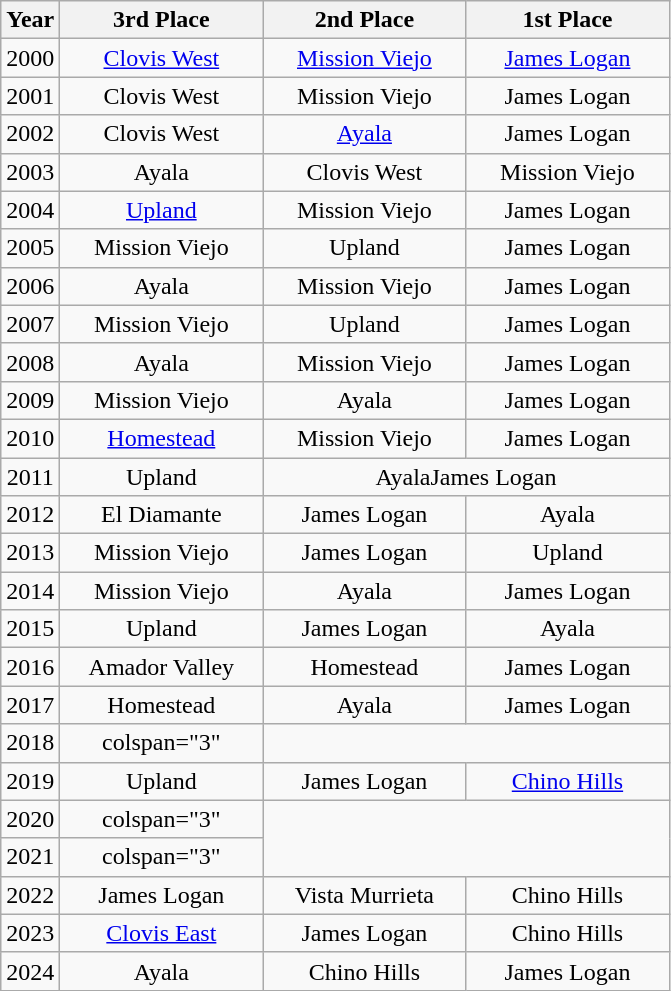<table class="wikitable" style="text-align: center;">
<tr>
<th>Year</th>
<th style="min-width: 8em;">3rd Place</th>
<th style="min-width: 8em;">2nd Place</th>
<th style="min-width: 8em;">1st Place</th>
</tr>
<tr>
<td>2000</td>
<td><a href='#'>Clovis West</a></td>
<td><a href='#'>Mission Viejo</a></td>
<td><a href='#'>James Logan</a></td>
</tr>
<tr>
<td>2001</td>
<td>Clovis West</td>
<td>Mission Viejo</td>
<td>James Logan</td>
</tr>
<tr>
<td>2002</td>
<td>Clovis West</td>
<td><a href='#'>Ayala</a></td>
<td>James Logan</td>
</tr>
<tr>
<td>2003</td>
<td>Ayala</td>
<td>Clovis West</td>
<td>Mission Viejo</td>
</tr>
<tr>
<td>2004</td>
<td><a href='#'>Upland</a></td>
<td>Mission Viejo</td>
<td>James Logan</td>
</tr>
<tr>
<td>2005</td>
<td>Mission Viejo</td>
<td>Upland</td>
<td>James Logan</td>
</tr>
<tr>
<td>2006</td>
<td>Ayala</td>
<td>Mission Viejo</td>
<td>James Logan</td>
</tr>
<tr>
<td>2007</td>
<td>Mission Viejo</td>
<td>Upland</td>
<td>James Logan</td>
</tr>
<tr>
<td>2008</td>
<td>Ayala</td>
<td>Mission Viejo</td>
<td>James Logan</td>
</tr>
<tr>
<td>2009</td>
<td>Mission Viejo</td>
<td>Ayala</td>
<td>James Logan</td>
</tr>
<tr>
<td>2010</td>
<td><a href='#'>Homestead</a></td>
<td>Mission Viejo</td>
<td>James Logan</td>
</tr>
<tr>
<td>2011</td>
<td>Upland</td>
<td colspan="2">Ayala<em></em>James Logan</td>
</tr>
<tr>
<td>2012</td>
<td>El Diamante</td>
<td>James Logan</td>
<td>Ayala</td>
</tr>
<tr>
<td>2013</td>
<td>Mission Viejo</td>
<td>James Logan</td>
<td>Upland</td>
</tr>
<tr>
<td>2014</td>
<td>Mission Viejo</td>
<td>Ayala</td>
<td>James Logan</td>
</tr>
<tr>
<td>2015</td>
<td>Upland</td>
<td>James Logan</td>
<td>Ayala</td>
</tr>
<tr>
<td>2016</td>
<td>Amador Valley</td>
<td>Homestead</td>
<td>James Logan</td>
</tr>
<tr>
<td>2017</td>
<td>Homestead</td>
<td>Ayala</td>
<td>James Logan</td>
</tr>
<tr>
<td>2018</td>
<td>colspan="3" </td>
</tr>
<tr>
<td>2019</td>
<td>Upland</td>
<td>James Logan</td>
<td><a href='#'>Chino Hills</a></td>
</tr>
<tr>
<td>2020</td>
<td>colspan="3" </td>
</tr>
<tr>
<td>2021</td>
<td>colspan="3" </td>
</tr>
<tr>
<td>2022</td>
<td>James Logan</td>
<td>Vista Murrieta</td>
<td>Chino Hills</td>
</tr>
<tr>
<td>2023</td>
<td><a href='#'>Clovis East</a></td>
<td>James Logan</td>
<td>Chino Hills</td>
</tr>
<tr>
<td>2024</td>
<td>Ayala</td>
<td>Chino Hills</td>
<td>James Logan</td>
</tr>
</table>
